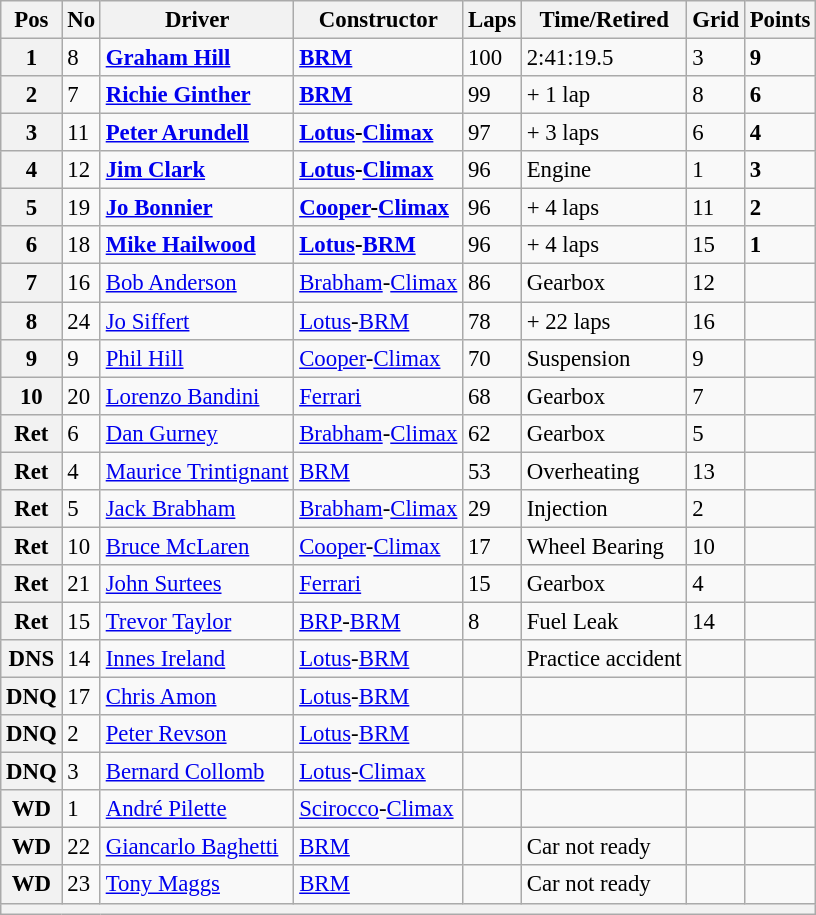<table class="wikitable" style="font-size: 95%">
<tr>
<th>Pos</th>
<th>No</th>
<th>Driver</th>
<th>Constructor</th>
<th>Laps</th>
<th>Time/Retired</th>
<th>Grid</th>
<th>Points</th>
</tr>
<tr>
<th>1</th>
<td>8</td>
<td> <strong><a href='#'>Graham Hill</a></strong></td>
<td><strong><a href='#'>BRM</a></strong></td>
<td>100</td>
<td>2:41:19.5</td>
<td>3</td>
<td><strong>9</strong></td>
</tr>
<tr>
<th>2</th>
<td>7</td>
<td> <strong><a href='#'>Richie Ginther</a></strong></td>
<td><strong><a href='#'>BRM</a></strong></td>
<td>99</td>
<td>+ 1 lap</td>
<td>8</td>
<td><strong>6</strong></td>
</tr>
<tr>
<th>3</th>
<td>11</td>
<td> <strong><a href='#'>Peter Arundell</a></strong></td>
<td><strong><a href='#'>Lotus</a>-<a href='#'>Climax</a></strong></td>
<td>97</td>
<td>+ 3 laps</td>
<td>6</td>
<td><strong>4</strong></td>
</tr>
<tr>
<th>4</th>
<td>12</td>
<td> <strong><a href='#'>Jim Clark</a></strong></td>
<td><strong><a href='#'>Lotus</a>-<a href='#'>Climax</a></strong></td>
<td>96</td>
<td>Engine</td>
<td>1</td>
<td><strong>3</strong></td>
</tr>
<tr>
<th>5</th>
<td>19</td>
<td> <strong><a href='#'>Jo Bonnier</a></strong></td>
<td><strong><a href='#'>Cooper</a>-<a href='#'>Climax</a></strong></td>
<td>96</td>
<td>+ 4 laps</td>
<td>11</td>
<td><strong>2</strong></td>
</tr>
<tr>
<th>6</th>
<td>18</td>
<td> <strong><a href='#'>Mike Hailwood</a></strong></td>
<td><strong><a href='#'>Lotus</a>-<a href='#'>BRM</a></strong></td>
<td>96</td>
<td>+ 4 laps</td>
<td>15</td>
<td><strong>1</strong></td>
</tr>
<tr>
<th>7</th>
<td>16</td>
<td> <a href='#'>Bob Anderson</a></td>
<td><a href='#'>Brabham</a>-<a href='#'>Climax</a></td>
<td>86</td>
<td>Gearbox</td>
<td>12</td>
<td></td>
</tr>
<tr>
<th>8</th>
<td>24</td>
<td> <a href='#'>Jo Siffert</a></td>
<td><a href='#'>Lotus</a>-<a href='#'>BRM</a></td>
<td>78</td>
<td>+ 22 laps</td>
<td>16</td>
<td></td>
</tr>
<tr>
<th>9</th>
<td>9</td>
<td> <a href='#'>Phil Hill</a></td>
<td><a href='#'>Cooper</a>-<a href='#'>Climax</a></td>
<td>70</td>
<td>Suspension</td>
<td>9</td>
<td></td>
</tr>
<tr>
<th>10</th>
<td>20</td>
<td> <a href='#'>Lorenzo Bandini</a></td>
<td><a href='#'>Ferrari</a></td>
<td>68</td>
<td>Gearbox</td>
<td>7</td>
<td></td>
</tr>
<tr>
<th>Ret</th>
<td>6</td>
<td> <a href='#'>Dan Gurney</a></td>
<td><a href='#'>Brabham</a>-<a href='#'>Climax</a></td>
<td>62</td>
<td>Gearbox</td>
<td>5</td>
<td></td>
</tr>
<tr>
<th>Ret</th>
<td>4</td>
<td> <a href='#'>Maurice Trintignant</a></td>
<td><a href='#'>BRM</a></td>
<td>53</td>
<td>Overheating</td>
<td>13</td>
<td></td>
</tr>
<tr>
<th>Ret</th>
<td>5</td>
<td> <a href='#'>Jack Brabham</a></td>
<td><a href='#'>Brabham</a>-<a href='#'>Climax</a></td>
<td>29</td>
<td>Injection</td>
<td>2</td>
<td></td>
</tr>
<tr>
<th>Ret</th>
<td>10</td>
<td> <a href='#'>Bruce McLaren</a></td>
<td><a href='#'>Cooper</a>-<a href='#'>Climax</a></td>
<td>17</td>
<td>Wheel Bearing</td>
<td>10</td>
<td></td>
</tr>
<tr>
<th>Ret</th>
<td>21</td>
<td> <a href='#'>John Surtees</a></td>
<td><a href='#'>Ferrari</a></td>
<td>15</td>
<td>Gearbox</td>
<td>4</td>
<td></td>
</tr>
<tr>
<th>Ret</th>
<td>15</td>
<td> <a href='#'>Trevor Taylor</a></td>
<td><a href='#'>BRP</a>-<a href='#'>BRM</a></td>
<td>8</td>
<td>Fuel Leak</td>
<td>14</td>
<td></td>
</tr>
<tr>
<th>DNS</th>
<td>14</td>
<td> <a href='#'>Innes Ireland</a></td>
<td><a href='#'>Lotus</a>-<a href='#'>BRM</a></td>
<td></td>
<td>Practice accident</td>
<td></td>
<td></td>
</tr>
<tr>
<th>DNQ</th>
<td>17</td>
<td> <a href='#'>Chris Amon</a></td>
<td><a href='#'>Lotus</a>-<a href='#'>BRM</a></td>
<td></td>
<td></td>
<td></td>
<td></td>
</tr>
<tr>
<th>DNQ</th>
<td>2</td>
<td> <a href='#'>Peter Revson</a></td>
<td><a href='#'>Lotus</a>-<a href='#'>BRM</a></td>
<td></td>
<td></td>
<td></td>
<td></td>
</tr>
<tr>
<th>DNQ</th>
<td>3</td>
<td> <a href='#'>Bernard Collomb</a></td>
<td><a href='#'>Lotus</a>-<a href='#'>Climax</a></td>
<td></td>
<td></td>
<td></td>
<td></td>
</tr>
<tr>
<th>WD</th>
<td>1</td>
<td> <a href='#'>André Pilette</a></td>
<td><a href='#'>Scirocco</a>-<a href='#'>Climax</a></td>
<td></td>
<td></td>
<td></td>
<td></td>
</tr>
<tr>
<th>WD</th>
<td>22</td>
<td> <a href='#'>Giancarlo Baghetti</a></td>
<td><a href='#'>BRM</a></td>
<td></td>
<td>Car not ready</td>
<td></td>
<td></td>
</tr>
<tr>
<th>WD</th>
<td>23</td>
<td> <a href='#'>Tony Maggs</a></td>
<td><a href='#'>BRM</a></td>
<td></td>
<td>Car not ready</td>
<td></td>
<td></td>
</tr>
<tr>
<th colspan="8"></th>
</tr>
</table>
